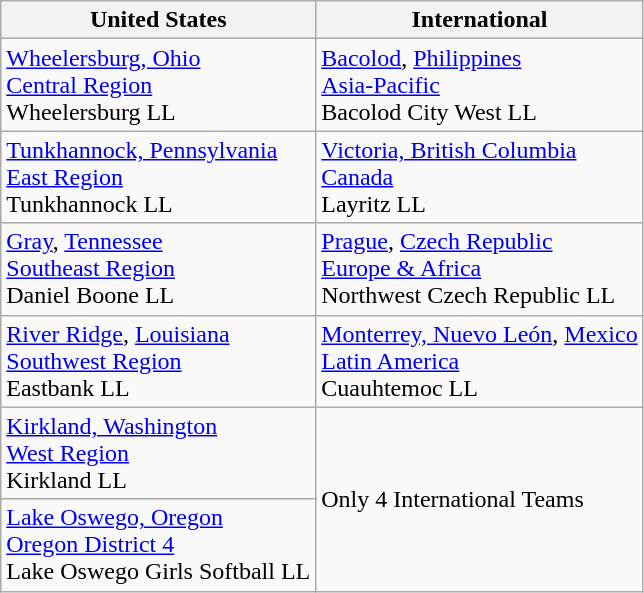<table class="wikitable">
<tr>
<th>United States</th>
<th>International</th>
</tr>
<tr>
<td> <a href='#'>Wheelersburg, Ohio</a> <br> <a href='#'>Central Region</a> <br> Wheelersburg LL</td>
<td> <a href='#'>Bacolod</a>, <a href='#'>Philippines</a> <br> <a href='#'>Asia-Pacific</a> <br> Bacolod City West LL</td>
</tr>
<tr>
<td> <a href='#'>Tunkhannock, Pennsylvania</a> <br> <a href='#'>East Region</a> <br> Tunkhannock LL</td>
<td> <a href='#'>Victoria, British Columbia</a> <br> <a href='#'>Canada</a> <br> Layritz LL</td>
</tr>
<tr>
<td> <a href='#'>Gray</a>, <a href='#'>Tennessee</a> <br> <a href='#'>Southeast Region</a> <br> Daniel Boone LL</td>
<td> <a href='#'>Prague</a>, <a href='#'>Czech Republic</a> <br> <a href='#'>Europe & Africa</a> <br> Northwest Czech Republic LL</td>
</tr>
<tr>
<td> <a href='#'>River Ridge</a>, <a href='#'>Louisiana</a> <br> <a href='#'>Southwest Region</a> <br> Eastbank LL</td>
<td> <a href='#'>Monterrey, Nuevo León</a>, <a href='#'>Mexico</a> <br> <a href='#'>Latin America</a>  <br> Cuauhtemoc LL</td>
</tr>
<tr>
<td> <a href='#'>Kirkland, Washington</a><br> <a href='#'>West Region</a> <br> Kirkland LL</td>
<td rowspan=2>Only 4 International Teams</td>
</tr>
<tr>
<td> <a href='#'>Lake Oswego, Oregon</a> <br> <a href='#'>Oregon District 4</a> <br> Lake Oswego Girls Softball LL</td>
</tr>
</table>
